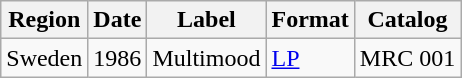<table class="wikitable">
<tr>
<th>Region</th>
<th>Date</th>
<th>Label</th>
<th>Format</th>
<th>Catalog</th>
</tr>
<tr>
<td>Sweden</td>
<td>1986</td>
<td>Multimood</td>
<td><a href='#'>LP</a></td>
<td>MRC 001</td>
</tr>
</table>
